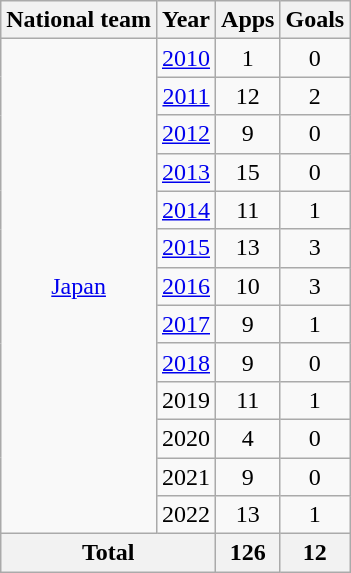<table class="wikitable" style="text-align:center">
<tr>
<th>National team</th>
<th>Year</th>
<th>Apps</th>
<th>Goals</th>
</tr>
<tr>
<td rowspan="13"><a href='#'>Japan</a></td>
<td><a href='#'>2010</a></td>
<td>1</td>
<td>0</td>
</tr>
<tr>
<td><a href='#'>2011</a></td>
<td>12</td>
<td>2</td>
</tr>
<tr>
<td><a href='#'>2012</a></td>
<td>9</td>
<td>0</td>
</tr>
<tr>
<td><a href='#'>2013</a></td>
<td>15</td>
<td>0</td>
</tr>
<tr>
<td><a href='#'>2014</a></td>
<td>11</td>
<td>1</td>
</tr>
<tr>
<td><a href='#'>2015</a></td>
<td>13</td>
<td>3</td>
</tr>
<tr>
<td><a href='#'>2016</a></td>
<td>10</td>
<td>3</td>
</tr>
<tr>
<td><a href='#'>2017</a></td>
<td>9</td>
<td>1</td>
</tr>
<tr>
<td><a href='#'>2018</a></td>
<td>9</td>
<td>0</td>
</tr>
<tr>
<td>2019</td>
<td>11</td>
<td>1</td>
</tr>
<tr>
<td>2020</td>
<td>4</td>
<td>0</td>
</tr>
<tr>
<td>2021</td>
<td>9</td>
<td>0</td>
</tr>
<tr>
<td>2022</td>
<td>13</td>
<td>1</td>
</tr>
<tr>
<th colspan="2">Total</th>
<th>126</th>
<th>12</th>
</tr>
</table>
